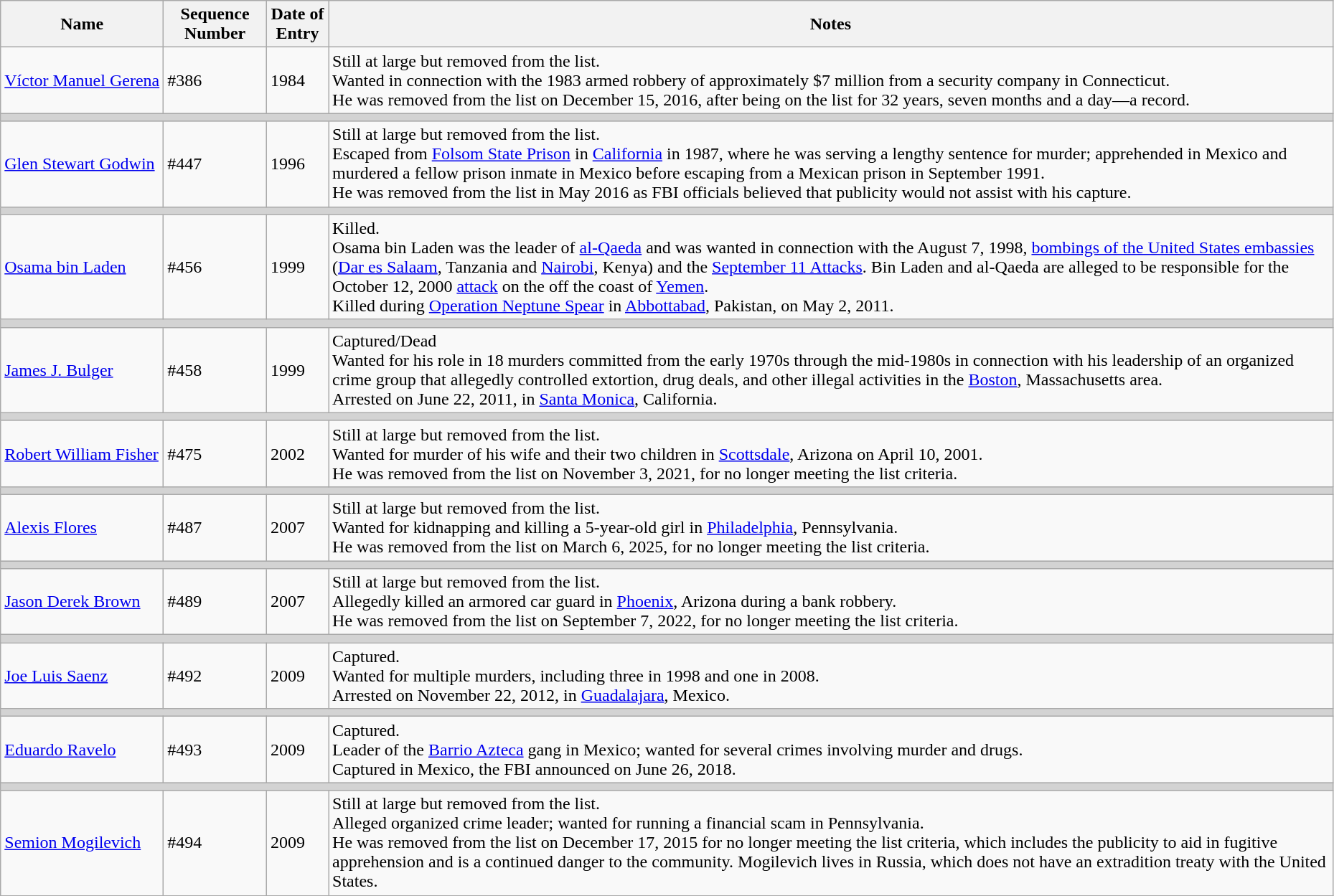<table class="wikitable" style="width:98%;">
<tr>
<th>Name</th>
<th>Sequence Number</th>
<th scope="col" width="50">Date of Entry</th>
<th>Notes</th>
</tr>
<tr>
<td style="white-space:nowrap;"><a href='#'>Víctor Manuel Gerena</a></td>
<td>#386</td>
<td>1984</td>
<td>Still at large but removed from the list.<br>Wanted in connection with the 1983 armed robbery of approximately $7 million from a security company in Connecticut.<br>He was removed from the list on December 15, 2016, after being on the list for 32 years, seven months and a day—a record.</td>
</tr>
<tr>
<td colSpan="4" style="background-color:lightgrey;"></td>
</tr>
<tr>
<td><a href='#'>Glen Stewart Godwin</a></td>
<td>#447</td>
<td>1996</td>
<td>Still at large but removed from the list.<br>Escaped from <a href='#'>Folsom State Prison</a> in <a href='#'>California</a> in 1987, where he was serving a lengthy sentence for murder; apprehended in Mexico and murdered a fellow prison inmate in Mexico before escaping from a Mexican prison in September 1991.<br>He was removed from the list in May 2016 as FBI officials believed that publicity would not assist with his capture.</td>
</tr>
<tr>
<td colSpan="4" style="background-color:lightgrey;"></td>
</tr>
<tr>
<td><a href='#'>Osama bin Laden</a></td>
<td>#456</td>
<td>1999</td>
<td>Killed.<br>Osama bin Laden was the leader of <a href='#'>al-Qaeda</a> and was wanted in connection with the August 7, 1998, <a href='#'>bombings of the United States embassies</a> (<a href='#'>Dar es Salaam</a>, Tanzania and <a href='#'>Nairobi</a>, Kenya) and the <a href='#'>September 11 Attacks</a>. Bin Laden and al-Qaeda are alleged to be responsible for the October 12, 2000 <a href='#'>attack</a> on the  off the coast of <a href='#'>Yemen</a>.<br>Killed during <a href='#'>Operation Neptune Spear</a> in <a href='#'>Abbottabad</a>, Pakistan, on May 2, 2011.</td>
</tr>
<tr>
<td colSpan="4" style="background-color:lightgrey;"></td>
</tr>
<tr>
<td><a href='#'>James J. Bulger</a></td>
<td>#458</td>
<td>1999</td>
<td>Captured/Dead<br>Wanted for his role in 18 murders committed from the early 1970s through the mid-1980s in connection with his leadership of an organized crime group that allegedly controlled extortion, drug deals, and other illegal activities in the <a href='#'>Boston</a>, Massachusetts area.<br>Arrested on June 22, 2011, in <a href='#'>Santa Monica</a>, California.</td>
</tr>
<tr>
<td colSpan="4" style="background-color:lightgrey;"></td>
</tr>
<tr>
<td><a href='#'>Robert William Fisher</a></td>
<td>#475</td>
<td>2002</td>
<td>Still at large but removed from the list.<br>Wanted for murder of his wife and their two children in <a href='#'>Scottsdale</a>, Arizona on April 10, 2001.<br>He was removed from the list on November 3, 2021, for no longer meeting the list criteria.</td>
</tr>
<tr>
<td colSpan="4" style="background-color:lightgrey;"></td>
</tr>
<tr>
<td><a href='#'>Alexis Flores</a></td>
<td>#487</td>
<td>2007</td>
<td>Still at large but removed from the list.<br>Wanted for kidnapping and killing a 5-year-old girl in <a href='#'>Philadelphia</a>, Pennsylvania.<br>He was removed from the list on March 6, 2025, for no longer meeting the list criteria.</td>
</tr>
<tr>
<td colSpan="4" style="background-color:lightgrey;"></td>
</tr>
<tr>
<td><a href='#'>Jason Derek Brown</a></td>
<td>#489</td>
<td>2007</td>
<td>Still at large but removed from the list.<br>Allegedly killed an armored car guard in <a href='#'>Phoenix</a>, Arizona during a bank robbery.<br>He was removed from the list on September 7, 2022, for no longer meeting the list criteria.</td>
</tr>
<tr>
<td colSpan="4" style="background-color:lightgrey;"></td>
</tr>
<tr>
<td><a href='#'>Joe Luis Saenz</a></td>
<td>#492</td>
<td>2009</td>
<td>Captured.<br>Wanted for multiple murders, including three in 1998 and one in 2008.<br>Arrested on November 22, 2012, in <a href='#'>Guadalajara</a>, Mexico.</td>
</tr>
<tr>
<td colSpan="4" style="background-color:lightgrey;"></td>
</tr>
<tr>
<td><a href='#'>Eduardo Ravelo</a></td>
<td>#493</td>
<td>2009</td>
<td>Captured.<br>Leader of the <a href='#'>Barrio Azteca</a> gang in Mexico; wanted for several crimes involving murder and drugs.<br>Captured in Mexico, the FBI announced on June 26, 2018.</td>
</tr>
<tr>
<td colSpan="4" style="background-color:lightgrey;"></td>
</tr>
<tr>
<td><a href='#'>Semion Mogilevich</a></td>
<td>#494</td>
<td>2009</td>
<td>Still at large but removed from the list.<br>Alleged organized crime leader; wanted for running a financial scam in Pennsylvania.<br>He was removed from the list on December 17, 2015 for no longer meeting the list criteria, which includes the publicity to aid in fugitive apprehension and is a continued danger to the community. Mogilevich lives in Russia, which does not have an extradition treaty with the United States.</td>
</tr>
</table>
